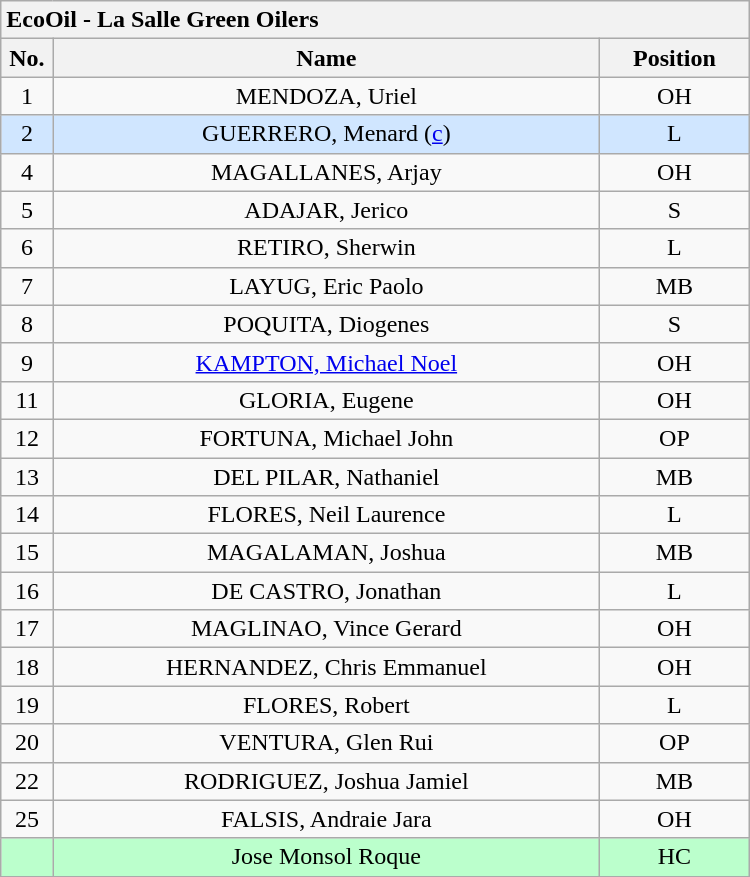<table class='wikitable mw-collapsible mw-collapsed' style='text-align: center; width: 500px; border: none;'>
<tr>
<th style='text-align: left;' colspan=3>EcoOil - La Salle Green Oilers</th>
</tr>
<tr>
<th style="width:7%">No.</th>
<th>Name</th>
<th style="width:20%">Position</th>
</tr>
<tr>
<td>1</td>
<td>MENDOZA, Uriel</td>
<td>OH</td>
</tr>
<tr bgcolor=#DOE6FF>
<td>2</td>
<td>GUERRERO, Menard (<a href='#'>c</a>)</td>
<td>L</td>
</tr>
<tr>
<td>4</td>
<td>MAGALLANES, Arjay</td>
<td>OH</td>
</tr>
<tr>
<td>5</td>
<td>ADAJAR, Jerico</td>
<td>S</td>
</tr>
<tr>
<td>6</td>
<td>RETIRO, Sherwin</td>
<td>L</td>
</tr>
<tr>
<td>7</td>
<td>LAYUG, Eric Paolo</td>
<td>MB</td>
</tr>
<tr>
<td>8</td>
<td>POQUITA, Diogenes</td>
<td>S</td>
</tr>
<tr>
<td>9</td>
<td><a href='#'>KAMPTON, Michael Noel</a></td>
<td>OH</td>
</tr>
<tr>
<td>11</td>
<td>GLORIA, Eugene</td>
<td>OH</td>
</tr>
<tr>
<td>12</td>
<td>FORTUNA, Michael John</td>
<td>OP</td>
</tr>
<tr>
<td>13</td>
<td>DEL PILAR, Nathaniel</td>
<td>MB</td>
</tr>
<tr>
<td>14</td>
<td>FLORES, Neil Laurence</td>
<td>L</td>
</tr>
<tr>
<td>15</td>
<td>MAGALAMAN, Joshua</td>
<td>MB</td>
</tr>
<tr>
<td>16</td>
<td>DE CASTRO, Jonathan</td>
<td>L</td>
</tr>
<tr>
<td>17</td>
<td>MAGLINAO, Vince Gerard</td>
<td>OH</td>
</tr>
<tr>
<td>18</td>
<td>HERNANDEZ, Chris Emmanuel</td>
<td>OH</td>
</tr>
<tr>
<td>19</td>
<td>FLORES, Robert</td>
<td>L</td>
</tr>
<tr>
<td>20</td>
<td>VENTURA, Glen Rui</td>
<td>OP</td>
</tr>
<tr>
<td>22</td>
<td>RODRIGUEZ, Joshua Jamiel</td>
<td>MB</td>
</tr>
<tr>
<td>25</td>
<td>FALSIS, Andraie Jara</td>
<td>OH</td>
</tr>
<tr bgcolor=#BBFFCC>
<td></td>
<td>Jose Monsol Roque</td>
<td>HC</td>
</tr>
</table>
